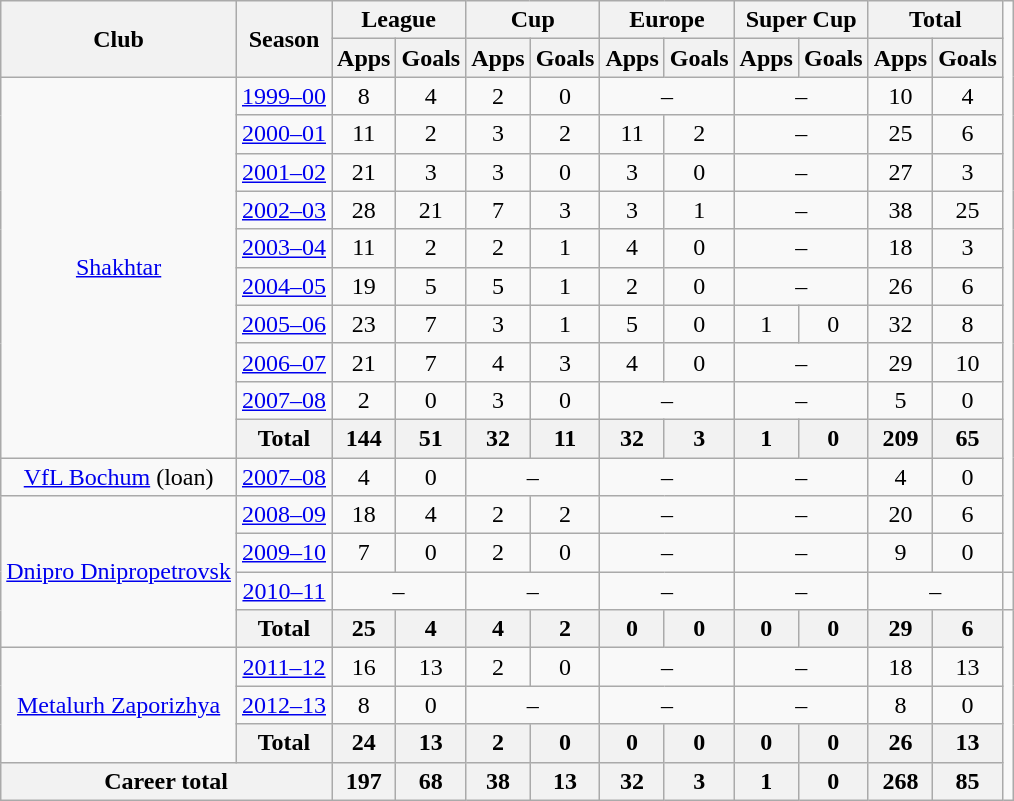<table class="wikitable" style="text-align:center">
<tr>
<th rowspan="2">Club</th>
<th rowspan="2">Season</th>
<th colspan="2">League</th>
<th colspan="2">Cup</th>
<th colspan="2">Europe</th>
<th colspan="2">Super Cup</th>
<th colspan="2">Total</th>
</tr>
<tr>
<th>Apps</th>
<th>Goals</th>
<th>Apps</th>
<th>Goals</th>
<th>Apps</th>
<th>Goals</th>
<th>Apps</th>
<th>Goals</th>
<th>Apps</th>
<th>Goals</th>
</tr>
<tr>
<td rowspan="10"><a href='#'>Shakhtar</a></td>
<td><a href='#'>1999–00</a></td>
<td>8</td>
<td>4</td>
<td>2</td>
<td>0</td>
<td colspan="2">–</td>
<td colspan="2">–</td>
<td>10</td>
<td>4</td>
</tr>
<tr>
<td><a href='#'>2000–01</a></td>
<td>11</td>
<td>2</td>
<td>3</td>
<td>2</td>
<td>11</td>
<td>2</td>
<td colspan="2">–</td>
<td>25</td>
<td>6</td>
</tr>
<tr>
<td><a href='#'>2001–02</a></td>
<td>21</td>
<td>3</td>
<td>3</td>
<td>0</td>
<td>3</td>
<td>0</td>
<td colspan="2">–</td>
<td>27</td>
<td>3</td>
</tr>
<tr>
<td><a href='#'>2002–03</a></td>
<td>28</td>
<td>21</td>
<td>7</td>
<td>3</td>
<td>3</td>
<td>1</td>
<td colspan="2">–</td>
<td>38</td>
<td>25</td>
</tr>
<tr>
<td><a href='#'>2003–04</a></td>
<td>11</td>
<td>2</td>
<td>2</td>
<td>1</td>
<td>4</td>
<td>0</td>
<td colspan="2">–</td>
<td>18</td>
<td>3</td>
</tr>
<tr>
<td><a href='#'>2004–05</a></td>
<td>19</td>
<td>5</td>
<td>5</td>
<td>1</td>
<td>2</td>
<td>0</td>
<td colspan="2">–</td>
<td>26</td>
<td>6</td>
</tr>
<tr>
<td><a href='#'>2005–06</a></td>
<td>23</td>
<td>7</td>
<td>3</td>
<td>1</td>
<td>5</td>
<td>0</td>
<td>1</td>
<td>0</td>
<td>32</td>
<td>8</td>
</tr>
<tr>
<td><a href='#'>2006–07</a></td>
<td>21</td>
<td>7</td>
<td>4</td>
<td>3</td>
<td>4</td>
<td>0</td>
<td colspan="2">–</td>
<td>29</td>
<td>10</td>
</tr>
<tr>
<td><a href='#'>2007–08</a></td>
<td>2</td>
<td>0</td>
<td>3</td>
<td>0</td>
<td colspan="2">–</td>
<td colspan="2">–</td>
<td>5</td>
<td>0</td>
</tr>
<tr>
<th>Total</th>
<th>144</th>
<th>51</th>
<th>32</th>
<th>11</th>
<th>32</th>
<th>3</th>
<th>1</th>
<th>0</th>
<th>209</th>
<th>65</th>
</tr>
<tr>
<td><a href='#'>VfL Bochum</a> (loan)</td>
<td><a href='#'>2007–08</a></td>
<td>4</td>
<td>0</td>
<td colspan="2">–</td>
<td colspan="2">–</td>
<td colspan="2">–</td>
<td>4</td>
<td>0</td>
</tr>
<tr>
<td rowspan="4"><a href='#'>Dnipro Dnipropetrovsk</a></td>
<td><a href='#'>2008–09</a></td>
<td>18</td>
<td>4</td>
<td>2</td>
<td>2</td>
<td colspan="2">–</td>
<td colspan="2">–</td>
<td>20</td>
<td>6</td>
</tr>
<tr>
<td><a href='#'>2009–10</a></td>
<td>7</td>
<td>0</td>
<td>2</td>
<td>0</td>
<td colspan="2">–</td>
<td colspan="2">–</td>
<td>9</td>
<td>0</td>
</tr>
<tr>
<td><a href='#'>2010–11</a></td>
<td colspan="2">–</td>
<td colspan="2">–</td>
<td colspan="2">–</td>
<td colspan="2">–</td>
<td colspan="2">–</td>
<td></td>
</tr>
<tr>
<th>Total</th>
<th>25</th>
<th>4</th>
<th>4</th>
<th>2</th>
<th>0</th>
<th>0</th>
<th>0</th>
<th>0</th>
<th>29</th>
<th>6</th>
</tr>
<tr>
<td rowspan="3"><a href='#'>Metalurh Zaporizhya</a></td>
<td><a href='#'>2011–12</a></td>
<td>16</td>
<td>13</td>
<td>2</td>
<td>0</td>
<td colspan="2">–</td>
<td colspan="2">–</td>
<td>18</td>
<td>13</td>
</tr>
<tr>
<td><a href='#'>2012–13</a></td>
<td>8</td>
<td>0</td>
<td colspan="2">–</td>
<td colspan="2">–</td>
<td colspan="2">–</td>
<td>8</td>
<td>0</td>
</tr>
<tr>
<th>Total</th>
<th>24</th>
<th>13</th>
<th>2</th>
<th>0</th>
<th>0</th>
<th>0</th>
<th>0</th>
<th>0</th>
<th>26</th>
<th>13</th>
</tr>
<tr>
<th colspan="2">Career total</th>
<th>197</th>
<th>68</th>
<th>38</th>
<th>13</th>
<th>32</th>
<th>3</th>
<th>1</th>
<th>0</th>
<th>268</th>
<th>85</th>
</tr>
</table>
